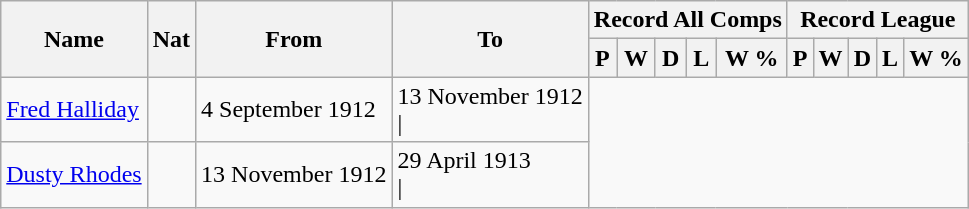<table class="wikitable" style="text-align: center">
<tr>
<th rowspan="2">Name</th>
<th rowspan="2">Nat</th>
<th rowspan="2">From</th>
<th rowspan="2">To</th>
<th colspan="5">Record All Comps</th>
<th colspan="5">Record League</th>
</tr>
<tr>
<th>P</th>
<th>W</th>
<th>D</th>
<th>L</th>
<th>W %</th>
<th>P</th>
<th>W</th>
<th>D</th>
<th>L</th>
<th>W %</th>
</tr>
<tr>
<td align=left><a href='#'>Fred Halliday</a></td>
<td></td>
<td align=left>4 September 1912</td>
<td align=left>13 November 1912<br>|</td>
</tr>
<tr>
<td align=left><a href='#'>Dusty Rhodes</a></td>
<td></td>
<td align=left>13 November 1912</td>
<td align=left>29 April 1913<br>|</td>
</tr>
</table>
